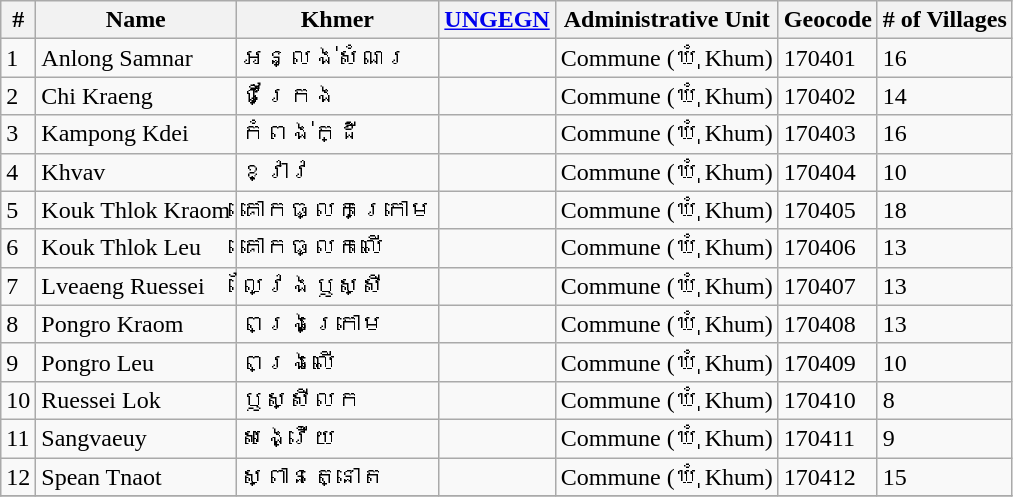<table class="wikitable sortable">
<tr>
<th>#</th>
<th>Name</th>
<th>Khmer</th>
<th><a href='#'>UNGEGN</a></th>
<th>Administrative Unit</th>
<th>Geocode</th>
<th># of Villages</th>
</tr>
<tr>
<td>1</td>
<td>Anlong Samnar</td>
<td>អន្លង់សំណរ</td>
<td></td>
<td>Commune (ឃុំ Khum)</td>
<td>170401</td>
<td>16</td>
</tr>
<tr>
<td>2</td>
<td>Chi Kraeng</td>
<td>ជីក្រែង</td>
<td></td>
<td>Commune (ឃុំ Khum)</td>
<td>170402</td>
<td>14</td>
</tr>
<tr>
<td>3</td>
<td>Kampong Kdei</td>
<td>កំពង់ក្ដី</td>
<td></td>
<td>Commune (ឃុំ Khum)</td>
<td>170403</td>
<td>16</td>
</tr>
<tr>
<td>4</td>
<td>Khvav</td>
<td>ខ្វាវ</td>
<td></td>
<td>Commune (ឃុំ Khum)</td>
<td>170404</td>
<td>10</td>
</tr>
<tr>
<td>5</td>
<td>Kouk Thlok Kraom</td>
<td>គោកធ្លកក្រោម</td>
<td></td>
<td>Commune (ឃុំ Khum)</td>
<td>170405</td>
<td>18</td>
</tr>
<tr>
<td>6</td>
<td>Kouk Thlok Leu</td>
<td>គោកធ្លកលើ</td>
<td></td>
<td>Commune (ឃុំ Khum)</td>
<td>170406</td>
<td>13</td>
</tr>
<tr>
<td>7</td>
<td>Lveaeng Ruessei</td>
<td>ល្វែងឫស្សី</td>
<td></td>
<td>Commune (ឃុំ Khum)</td>
<td>170407</td>
<td>13</td>
</tr>
<tr>
<td>8</td>
<td>Pongro Kraom</td>
<td>ពង្រក្រោម</td>
<td></td>
<td>Commune (ឃុំ Khum)</td>
<td>170408</td>
<td>13</td>
</tr>
<tr>
<td>9</td>
<td>Pongro Leu</td>
<td>ពង្រលើ</td>
<td></td>
<td>Commune (ឃុំ Khum)</td>
<td>170409</td>
<td>10</td>
</tr>
<tr>
<td>10</td>
<td>Ruessei Lok</td>
<td>ឫស្សីលក</td>
<td></td>
<td>Commune (ឃុំ Khum)</td>
<td>170410</td>
<td>8</td>
</tr>
<tr>
<td>11</td>
<td>Sangvaeuy</td>
<td>សង្វើយ</td>
<td></td>
<td>Commune (ឃុំ Khum)</td>
<td>170411</td>
<td>9</td>
</tr>
<tr>
<td>12</td>
<td>Spean Tnaot</td>
<td>ស្ពានត្នោត</td>
<td></td>
<td>Commune (ឃុំ Khum)</td>
<td>170412</td>
<td>15</td>
</tr>
<tr>
</tr>
</table>
